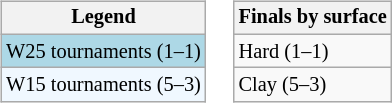<table>
<tr valign=top>
<td><br><table class=wikitable style="font-size:85%">
<tr>
<th>Legend</th>
</tr>
<tr style="background:lightblue;">
<td>W25 tournaments (1–1)</td>
</tr>
<tr style="background:#f0f8ff;">
<td>W15 tournaments (5–3)</td>
</tr>
</table>
</td>
<td><br><table class=wikitable style="font-size:85%">
<tr>
<th>Finals by surface</th>
</tr>
<tr>
<td>Hard (1–1)</td>
</tr>
<tr>
<td>Clay (5–3)</td>
</tr>
</table>
</td>
</tr>
</table>
